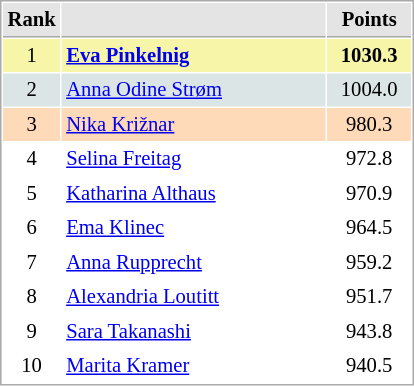<table cellspacing="1" cellpadding="3" style="border:1px solid #AAAAAA;font-size:86%">
<tr style="background-color: #E4E4E4;">
<th style="border-bottom:1px solid #AAAAAA; width: 10px;">Rank</th>
<th style="border-bottom:1px solid #AAAAAA; width: 170px;"></th>
<th style="border-bottom:1px solid #AAAAAA; width: 50px;">Points</th>
</tr>
<tr style="background:#f7f6a8;">
<td align=center>1</td>
<td> <strong><a href='#'>Eva Pinkelnig</a></strong></td>
<td align=center><strong>1030.3</strong></td>
</tr>
<tr style="background:#dce5e5;">
<td align=center>2</td>
<td> <a href='#'>Anna Odine Strøm</a></td>
<td align=center>1004.0</td>
</tr>
<tr style="background:#ffdab9;">
<td align=center>3</td>
<td> <a href='#'>Nika Križnar</a></td>
<td align=center>980.3</td>
</tr>
<tr>
<td align=center>4</td>
<td> <a href='#'>Selina Freitag</a></td>
<td align=center>972.8</td>
</tr>
<tr>
<td align=center>5</td>
<td> <a href='#'>Katharina Althaus</a></td>
<td align=center>970.9</td>
</tr>
<tr>
<td align=center>6</td>
<td> <a href='#'>Ema Klinec</a></td>
<td align=center>964.5</td>
</tr>
<tr>
<td align=center>7</td>
<td> <a href='#'>Anna Rupprecht</a></td>
<td align=center>959.2</td>
</tr>
<tr>
<td align=center>8</td>
<td> <a href='#'>Alexandria Loutitt</a></td>
<td align=center>951.7</td>
</tr>
<tr>
<td align=center>9</td>
<td> <a href='#'>Sara Takanashi</a></td>
<td align=center>943.8</td>
</tr>
<tr>
<td align=center>10</td>
<td> <a href='#'>Marita Kramer</a></td>
<td align=center>940.5</td>
</tr>
</table>
